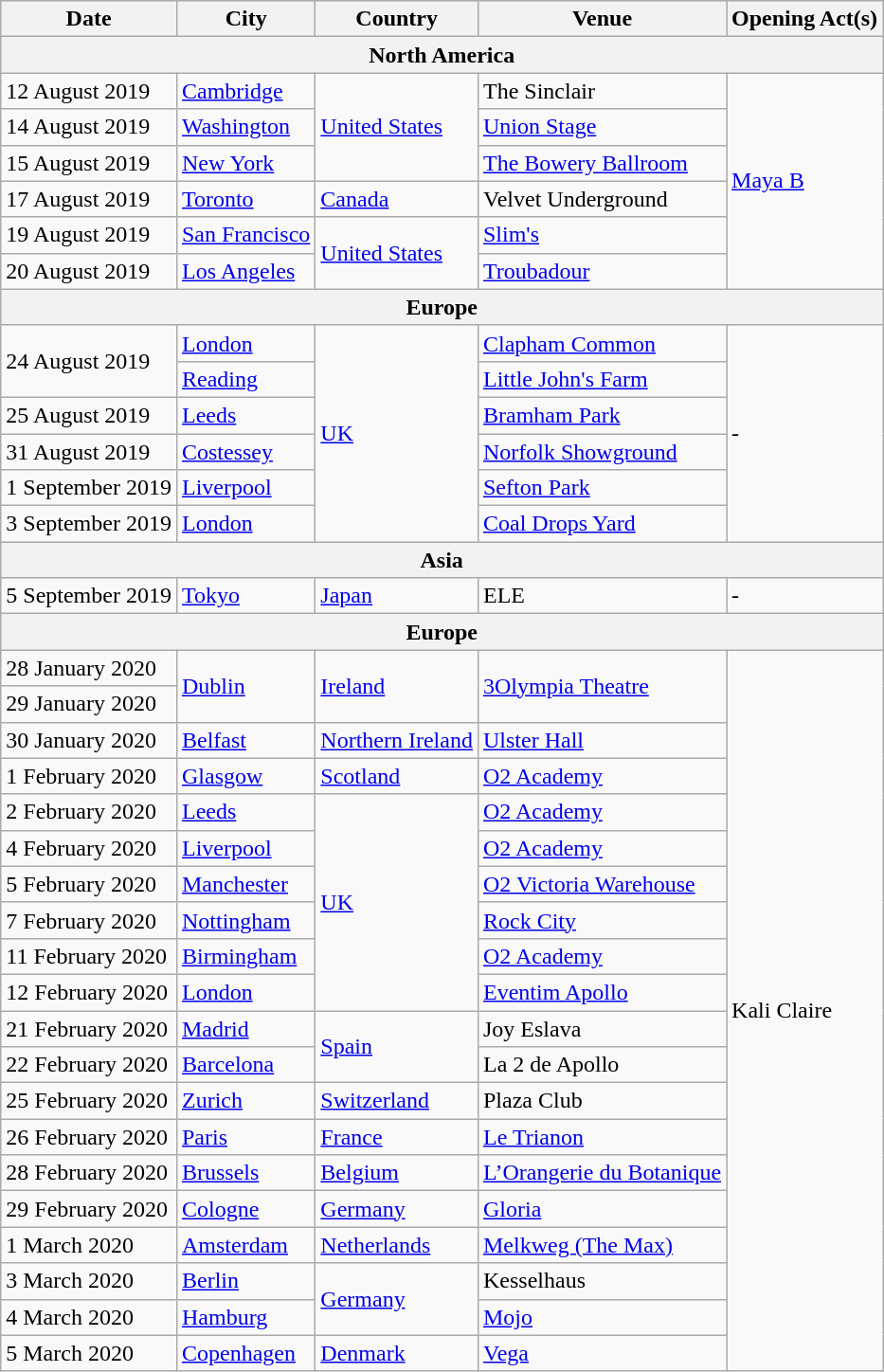<table class="wikitable">
<tr>
<th>Date</th>
<th>City</th>
<th>Country</th>
<th>Venue</th>
<th>Opening Act(s)</th>
</tr>
<tr>
<th colspan="5">North America</th>
</tr>
<tr>
<td>12 August 2019</td>
<td><a href='#'>Cambridge</a></td>
<td rowspan="3"><a href='#'>United States</a></td>
<td>The Sinclair</td>
<td rowspan="6"><a href='#'>Maya B</a></td>
</tr>
<tr>
<td>14 August 2019</td>
<td><a href='#'>Washington</a></td>
<td><a href='#'>Union Stage</a></td>
</tr>
<tr>
<td>15 August 2019</td>
<td><a href='#'>New York</a></td>
<td><a href='#'>The Bowery Ballroom</a></td>
</tr>
<tr>
<td>17 August 2019</td>
<td><a href='#'>Toronto</a></td>
<td><a href='#'>Canada</a></td>
<td>Velvet Underground</td>
</tr>
<tr>
<td>19 August 2019</td>
<td><a href='#'>San Francisco</a></td>
<td rowspan="2"><a href='#'>United States</a></td>
<td><a href='#'>Slim's</a></td>
</tr>
<tr>
<td>20 August 2019</td>
<td><a href='#'>Los Angeles</a></td>
<td><a href='#'>Troubadour</a></td>
</tr>
<tr>
<th colspan="5">Europe</th>
</tr>
<tr>
<td rowspan="2">24 August 2019</td>
<td><a href='#'>London</a></td>
<td rowspan="6"><a href='#'>UK</a></td>
<td><a href='#'>Clapham Common</a></td>
<td rowspan="6">-</td>
</tr>
<tr>
<td><a href='#'>Reading</a></td>
<td><a href='#'>Little John's Farm</a></td>
</tr>
<tr>
<td>25 August 2019</td>
<td><a href='#'>Leeds</a></td>
<td><a href='#'>Bramham Park</a></td>
</tr>
<tr>
<td>31 August 2019</td>
<td><a href='#'>Costessey</a></td>
<td><a href='#'>Norfolk Showground</a></td>
</tr>
<tr>
<td>1 September 2019</td>
<td><a href='#'>Liverpool</a></td>
<td><a href='#'>Sefton Park</a></td>
</tr>
<tr>
<td>3 September 2019</td>
<td><a href='#'>London</a></td>
<td><a href='#'>Coal Drops Yard</a></td>
</tr>
<tr>
<th colspan="5">Asia</th>
</tr>
<tr>
<td>5 September 2019</td>
<td><a href='#'>Tokyo</a></td>
<td><a href='#'>Japan</a></td>
<td>ELE</td>
<td>-</td>
</tr>
<tr>
<th colspan="5">Europe</th>
</tr>
<tr>
<td>28 January 2020</td>
<td rowspan="2"><a href='#'>Dublin</a></td>
<td rowspan="2"><a href='#'>Ireland</a></td>
<td rowspan="2"><a href='#'>3Olympia Theatre</a></td>
<td rowspan="20">Kali Claire</td>
</tr>
<tr>
<td>29 January 2020</td>
</tr>
<tr>
<td>30 January 2020</td>
<td><a href='#'>Belfast</a></td>
<td><a href='#'>Northern Ireland</a></td>
<td><a href='#'>Ulster Hall</a></td>
</tr>
<tr>
<td>1 February 2020</td>
<td><a href='#'>Glasgow</a></td>
<td><a href='#'>Scotland</a></td>
<td><a href='#'>O2 Academy</a></td>
</tr>
<tr>
<td>2 February 2020</td>
<td><a href='#'>Leeds</a></td>
<td rowspan="6"><a href='#'>UK</a></td>
<td><a href='#'>O2 Academy</a></td>
</tr>
<tr>
<td>4 February 2020</td>
<td><a href='#'>Liverpool</a></td>
<td><a href='#'>O2 Academy</a></td>
</tr>
<tr>
<td>5 February 2020</td>
<td><a href='#'>Manchester</a></td>
<td><a href='#'>O2 Victoria Warehouse</a></td>
</tr>
<tr>
<td>7 February 2020</td>
<td><a href='#'>Nottingham</a></td>
<td><a href='#'>Rock City</a></td>
</tr>
<tr>
<td>11 February 2020</td>
<td><a href='#'>Birmingham</a></td>
<td><a href='#'>O2 Academy</a></td>
</tr>
<tr>
<td>12 February 2020</td>
<td><a href='#'>London</a></td>
<td><a href='#'>Eventim Apollo</a></td>
</tr>
<tr>
<td>21 February 2020</td>
<td><a href='#'>Madrid</a></td>
<td rowspan="2"><a href='#'>Spain</a></td>
<td>Joy Eslava</td>
</tr>
<tr>
<td>22 February 2020</td>
<td><a href='#'>Barcelona</a></td>
<td>La 2 de Apollo</td>
</tr>
<tr>
<td>25 February 2020</td>
<td><a href='#'>Zurich</a></td>
<td><a href='#'>Switzerland</a></td>
<td>Plaza Club</td>
</tr>
<tr>
<td>26 February 2020</td>
<td><a href='#'>Paris</a></td>
<td><a href='#'>France</a></td>
<td><a href='#'>Le Trianon</a></td>
</tr>
<tr>
<td>28 February 2020</td>
<td><a href='#'>Brussels</a></td>
<td><a href='#'>Belgium</a></td>
<td><a href='#'>L’Orangerie du Botanique</a></td>
</tr>
<tr>
<td>29 February 2020</td>
<td><a href='#'>Cologne</a></td>
<td><a href='#'>Germany</a></td>
<td><a href='#'>Gloria</a></td>
</tr>
<tr>
<td>1 March 2020</td>
<td><a href='#'>Amsterdam</a></td>
<td><a href='#'>Netherlands</a></td>
<td><a href='#'>Melkweg (The Max)</a></td>
</tr>
<tr>
<td>3 March 2020</td>
<td><a href='#'>Berlin</a></td>
<td rowspan="2"><a href='#'>Germany</a></td>
<td>Kesselhaus</td>
</tr>
<tr>
<td>4 March 2020</td>
<td><a href='#'>Hamburg</a></td>
<td><a href='#'>Mojo</a></td>
</tr>
<tr>
<td>5 March 2020</td>
<td><a href='#'>Copenhagen</a></td>
<td><a href='#'>Denmark</a></td>
<td><a href='#'>Vega</a></td>
</tr>
</table>
